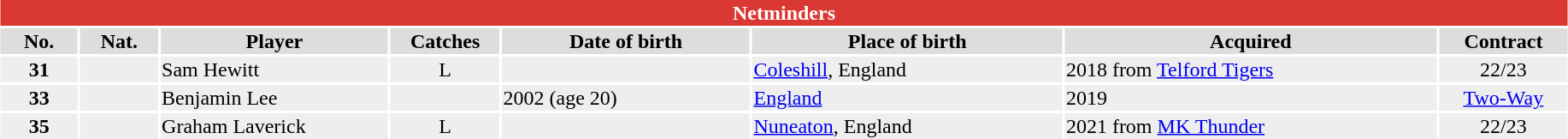<table class="toccolours"  style="width:97%; clear:both; margin:1.5em auto; text-align:center;">
<tr>
<th colspan="9" style="background:#da3832; color:#ffffff;” ">Netminders</th>
</tr>
<tr style="background:#ddd;">
<th width=5%>No.</th>
<th width=5%>Nat.</th>
<th !width=22%>Player</th>
<th width=7%>Catches</th>
<th width=16%>Date of birth</th>
<th width=20%>Place of birth</th>
<th width=24%>Acquired</th>
<td><strong>Contract</strong></td>
</tr>
<tr style="background:#eee;">
<td><strong>31</strong></td>
<td></td>
<td align=left>Sam Hewitt</td>
<td>L</td>
<td align=left></td>
<td align=left><a href='#'>Coleshill</a>, England</td>
<td align=left>2018 from <a href='#'>Telford Tigers</a></td>
<td>22/23</td>
</tr>
<tr style="background:#eee;">
<td><strong>33</strong></td>
<td></td>
<td align=left>Benjamin Lee</td>
<td></td>
<td align=left>2002 (age 20)</td>
<td align=left><a href='#'>England</a></td>
<td align=left>2019</td>
<td><a href='#'>Two-Way</a></td>
</tr>
<tr style="background:#eee;">
<td><strong>35</strong></td>
<td></td>
<td align=left>Graham Laverick</td>
<td>L</td>
<td align=left></td>
<td align=left><a href='#'>Nuneaton</a>, England</td>
<td align=left>2021 from <a href='#'>MK Thunder</a></td>
<td>22/23</td>
</tr>
</table>
